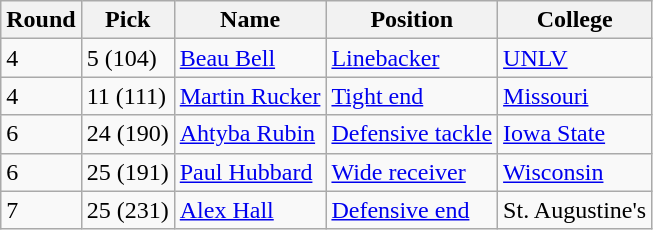<table class="wikitable">
<tr>
<th>Round</th>
<th>Pick</th>
<th>Name</th>
<th>Position</th>
<th>College</th>
</tr>
<tr>
<td>4</td>
<td>5 (104)</td>
<td><a href='#'>Beau Bell</a></td>
<td><a href='#'>Linebacker</a></td>
<td><a href='#'>UNLV</a></td>
</tr>
<tr>
<td>4</td>
<td>11 (111)</td>
<td><a href='#'>Martin Rucker</a></td>
<td><a href='#'>Tight end</a></td>
<td><a href='#'>Missouri</a></td>
</tr>
<tr>
<td>6</td>
<td>24 (190)</td>
<td><a href='#'>Ahtyba Rubin</a></td>
<td><a href='#'>Defensive tackle</a></td>
<td><a href='#'>Iowa State</a></td>
</tr>
<tr>
<td>6</td>
<td>25 (191)</td>
<td><a href='#'>Paul Hubbard</a></td>
<td><a href='#'>Wide receiver</a></td>
<td><a href='#'>Wisconsin</a></td>
</tr>
<tr>
<td>7</td>
<td>25 (231)</td>
<td><a href='#'>Alex Hall</a></td>
<td><a href='#'>Defensive end</a></td>
<td>St. Augustine's</td>
</tr>
</table>
